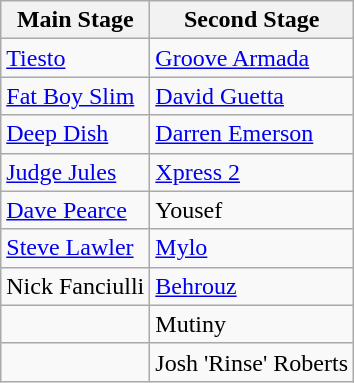<table class="wikitable">
<tr>
<th>Main Stage</th>
<th>Second Stage</th>
</tr>
<tr>
<td><a href='#'>Tiesto</a></td>
<td><a href='#'>Groove Armada</a></td>
</tr>
<tr>
<td><a href='#'>Fat Boy Slim</a></td>
<td><a href='#'>David Guetta</a></td>
</tr>
<tr>
<td><a href='#'>Deep Dish</a></td>
<td><a href='#'>Darren Emerson</a></td>
</tr>
<tr>
<td><a href='#'>Judge Jules</a></td>
<td><a href='#'>Xpress 2</a></td>
</tr>
<tr>
<td><a href='#'>Dave Pearce</a></td>
<td>Yousef</td>
</tr>
<tr>
<td><a href='#'>Steve Lawler</a></td>
<td><a href='#'>Mylo</a></td>
</tr>
<tr>
<td>Nick Fanciulli</td>
<td><a href='#'>Behrouz</a></td>
</tr>
<tr>
<td></td>
<td>Mutiny</td>
</tr>
<tr>
<td></td>
<td>Josh 'Rinse' Roberts</td>
</tr>
</table>
